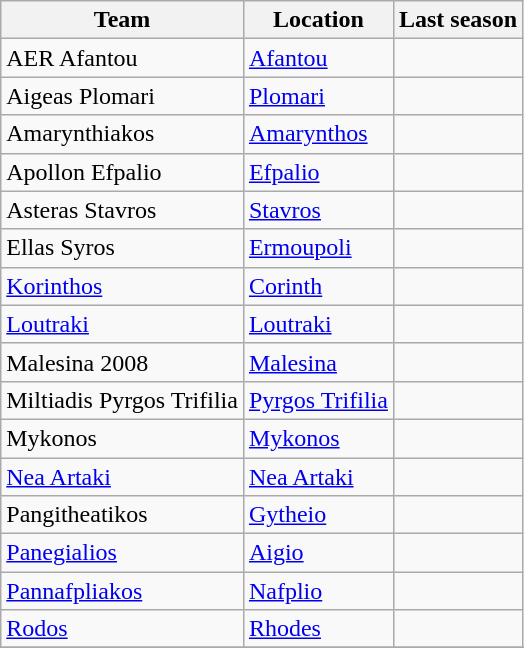<table class="wikitable sortable">
<tr>
<th>Team</th>
<th>Location</th>
<th>Last season</th>
</tr>
<tr>
<td>AER Afantou</td>
<td><a href='#'>Afantou</a></td>
<td></td>
</tr>
<tr>
<td>Aigeas Plomari</td>
<td><a href='#'>Plomari</a></td>
<td></td>
</tr>
<tr>
<td>Amarynthiakos</td>
<td><a href='#'>Amarynthos</a></td>
<td></td>
</tr>
<tr>
<td>Apollon Efpalio</td>
<td><a href='#'>Efpalio</a></td>
<td></td>
</tr>
<tr>
<td>Asteras Stavros</td>
<td><a href='#'>Stavros</a></td>
<td></td>
</tr>
<tr>
<td>Ellas Syros</td>
<td><a href='#'>Ermoupoli</a></td>
<td></td>
</tr>
<tr>
<td><a href='#'>Korinthos</a></td>
<td><a href='#'>Corinth</a></td>
<td></td>
</tr>
<tr>
<td><a href='#'>Loutraki</a></td>
<td><a href='#'>Loutraki</a></td>
<td></td>
</tr>
<tr>
<td>Malesina 2008</td>
<td><a href='#'>Malesina</a></td>
<td></td>
</tr>
<tr>
<td>Miltiadis Pyrgos Trifilia</td>
<td><a href='#'>Pyrgos Trifilia</a></td>
<td></td>
</tr>
<tr>
<td>Mykonos</td>
<td><a href='#'>Mykonos</a></td>
<td></td>
</tr>
<tr>
<td><a href='#'>Nea Artaki</a></td>
<td><a href='#'>Nea Artaki</a></td>
<td></td>
</tr>
<tr>
<td>Pangitheatikos</td>
<td><a href='#'>Gytheio</a></td>
<td></td>
</tr>
<tr>
<td><a href='#'>Panegialios</a></td>
<td><a href='#'>Aigio</a></td>
<td></td>
</tr>
<tr>
<td><a href='#'>Pannafpliakos</a></td>
<td><a href='#'>Nafplio</a></td>
<td></td>
</tr>
<tr>
<td><a href='#'>Rodos</a></td>
<td><a href='#'>Rhodes</a></td>
<td></td>
</tr>
<tr>
</tr>
</table>
